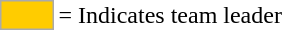<table>
<tr>
<td style="background-color:#FFCC00; border:1px solid #aaaaaa; width:2em;"></td>
<td>= Indicates team leader</td>
</tr>
</table>
